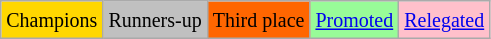<table class="wikitable">
<tr>
<td bgcolor=gold><small>Champions</small></td>
<td bgcolor=silver><small>Runners-up</small></td>
<td bgcolor=ff6600><small>Third place</small></td>
<td bgcolor=palegreen><small><a href='#'>Promoted</a></small></td>
<td bgcolor=pink><small><a href='#'>Relegated</a></small></td>
</tr>
</table>
